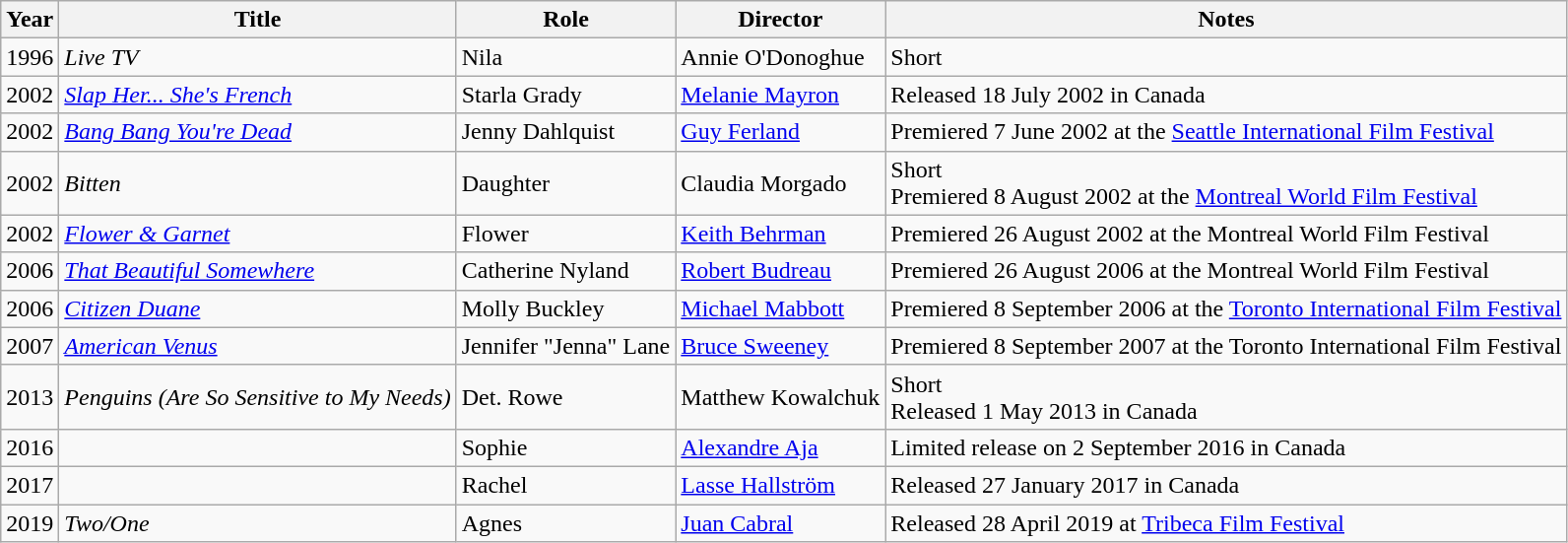<table class="wikitable sortable">
<tr>
<th>Year</th>
<th>Title</th>
<th>Role</th>
<th>Director</th>
<th class="unsortable">Notes</th>
</tr>
<tr>
<td>1996</td>
<td><em>Live TV</em></td>
<td>Nila</td>
<td>Annie O'Donoghue</td>
<td>Short</td>
</tr>
<tr>
<td>2002</td>
<td><em><a href='#'>Slap Her... She's French</a></em></td>
<td>Starla Grady</td>
<td><a href='#'>Melanie Mayron</a></td>
<td>Released 18 July 2002 in Canada</td>
</tr>
<tr>
<td>2002</td>
<td><em><a href='#'>Bang Bang You're Dead</a></em></td>
<td>Jenny Dahlquist</td>
<td><a href='#'>Guy Ferland</a></td>
<td>Premiered 7 June 2002 at the <a href='#'>Seattle International Film Festival</a></td>
</tr>
<tr>
<td>2002</td>
<td><em>Bitten</em></td>
<td>Daughter</td>
<td>Claudia Morgado</td>
<td>Short<br>Premiered 8 August 2002 at the <a href='#'>Montreal World Film Festival</a></td>
</tr>
<tr>
<td>2002</td>
<td><em><a href='#'>Flower & Garnet</a></em></td>
<td>Flower</td>
<td><a href='#'>Keith Behrman</a></td>
<td>Premiered 26 August 2002 at the Montreal World Film Festival</td>
</tr>
<tr>
<td>2006</td>
<td><em><a href='#'>That Beautiful Somewhere</a></em></td>
<td>Catherine Nyland</td>
<td><a href='#'>Robert Budreau</a></td>
<td>Premiered 26 August 2006 at the Montreal World Film Festival</td>
</tr>
<tr>
<td>2006</td>
<td><em><a href='#'>Citizen Duane</a></em></td>
<td>Molly Buckley</td>
<td><a href='#'>Michael Mabbott</a></td>
<td>Premiered 8 September 2006 at the <a href='#'>Toronto International Film Festival</a></td>
</tr>
<tr>
<td>2007</td>
<td><em><a href='#'>American Venus</a></em></td>
<td>Jennifer "Jenna" Lane</td>
<td><a href='#'>Bruce Sweeney</a></td>
<td>Premiered 8 September 2007 at the Toronto International Film Festival</td>
</tr>
<tr>
<td>2013</td>
<td><em>Penguins (Are So Sensitive to My Needs)</em></td>
<td>Det. Rowe</td>
<td>Matthew Kowalchuk</td>
<td>Short<br>Released 1 May 2013 in Canada</td>
</tr>
<tr>
<td>2016</td>
<td><em></em></td>
<td>Sophie</td>
<td><a href='#'>Alexandre Aja</a></td>
<td>Limited release on 2 September 2016 in Canada</td>
</tr>
<tr>
<td>2017</td>
<td><em></em></td>
<td>Rachel</td>
<td><a href='#'>Lasse Hallström</a></td>
<td>Released 27 January 2017 in Canada</td>
</tr>
<tr>
<td>2019</td>
<td><em>Two/One</em></td>
<td>Agnes</td>
<td><a href='#'>Juan Cabral</a></td>
<td>Released 28 April 2019 at <a href='#'>Tribeca Film Festival</a></td>
</tr>
</table>
